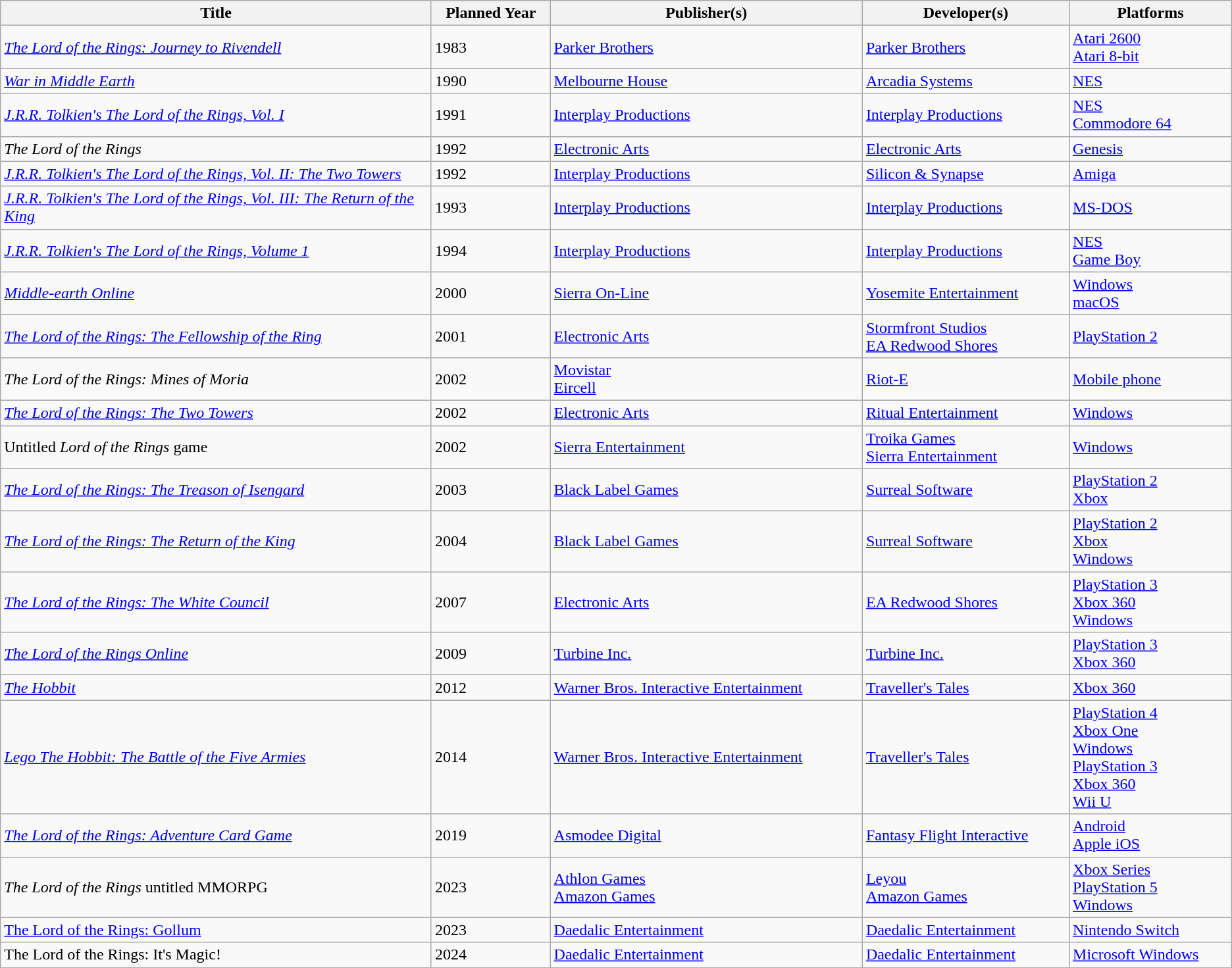<table class="wikitable sortable">
<tr>
<th class="unsortable" width=35%>Title</th>
<th>Planned Year</th>
<th>Publisher(s)</th>
<th>Developer(s)</th>
<th>Platforms</th>
</tr>
<tr>
<td><em><a href='#'>The Lord of the Rings: Journey to Rivendell</a></em></td>
<td>1983</td>
<td><a href='#'>Parker Brothers</a></td>
<td><a href='#'>Parker Brothers</a></td>
<td><a href='#'>Atari 2600</a><br><a href='#'>Atari 8-bit</a></td>
</tr>
<tr>
<td><em><a href='#'>War in Middle Earth</a></em></td>
<td>1990</td>
<td><a href='#'>Melbourne House</a></td>
<td><a href='#'>Arcadia Systems</a></td>
<td><a href='#'>NES</a></td>
</tr>
<tr>
<td><em><a href='#'>J.R.R. Tolkien's The Lord of the Rings, Vol. I</a></em></td>
<td>1991</td>
<td><a href='#'>Interplay Productions</a></td>
<td><a href='#'>Interplay Productions</a></td>
<td><a href='#'>NES</a><br><a href='#'>Commodore 64</a></td>
</tr>
<tr>
<td><em>The Lord of the Rings</em></td>
<td>1992</td>
<td><a href='#'>Electronic Arts</a></td>
<td><a href='#'>Electronic Arts</a></td>
<td><a href='#'>Genesis</a></td>
</tr>
<tr>
<td><em><a href='#'>J.R.R. Tolkien's The Lord of the Rings, Vol. II: The Two Towers</a></em></td>
<td>1992</td>
<td><a href='#'>Interplay Productions</a></td>
<td><a href='#'>Silicon & Synapse</a></td>
<td><a href='#'>Amiga</a></td>
</tr>
<tr>
<td><em><a href='#'>J.R.R. Tolkien's The Lord of the Rings, Vol. III: The Return of the King</a></em></td>
<td>1993</td>
<td><a href='#'>Interplay Productions</a></td>
<td><a href='#'>Interplay Productions</a></td>
<td><a href='#'>MS-DOS</a></td>
</tr>
<tr>
<td><em><a href='#'>J.R.R. Tolkien's The Lord of the Rings, Volume 1</a></em></td>
<td>1994</td>
<td><a href='#'>Interplay Productions</a></td>
<td><a href='#'>Interplay Productions</a></td>
<td><a href='#'>NES</a><br><a href='#'>Game Boy</a></td>
</tr>
<tr>
<td><em><a href='#'>Middle-earth Online</a></em></td>
<td>2000</td>
<td><a href='#'>Sierra On-Line</a></td>
<td><a href='#'>Yosemite Entertainment</a></td>
<td><a href='#'>Windows</a><br><a href='#'>macOS</a></td>
</tr>
<tr>
<td><em><a href='#'>The Lord of the Rings: The Fellowship of the Ring</a></em></td>
<td>2001</td>
<td><a href='#'>Electronic Arts</a></td>
<td><a href='#'>Stormfront Studios</a><br><a href='#'>EA Redwood Shores</a></td>
<td><a href='#'>PlayStation 2</a></td>
</tr>
<tr>
<td><em>The Lord of the Rings: Mines of Moria</em></td>
<td>2002</td>
<td><a href='#'>Movistar</a><br><a href='#'>Eircell</a></td>
<td><a href='#'>Riot-E</a></td>
<td><a href='#'>Mobile phone</a></td>
</tr>
<tr>
<td><em><a href='#'>The Lord of the Rings: The Two Towers</a></em></td>
<td>2002</td>
<td><a href='#'>Electronic Arts</a></td>
<td><a href='#'>Ritual Entertainment</a></td>
<td><a href='#'>Windows</a></td>
</tr>
<tr>
<td>Untitled <em>Lord of the Rings</em> game</td>
<td>2002</td>
<td><a href='#'>Sierra Entertainment</a></td>
<td><a href='#'>Troika Games</a><br><a href='#'>Sierra Entertainment</a></td>
<td><a href='#'>Windows</a></td>
</tr>
<tr>
<td><em><a href='#'>The Lord of the Rings: The Treason of Isengard</a></em></td>
<td>2003</td>
<td><a href='#'>Black Label Games</a></td>
<td><a href='#'>Surreal Software</a></td>
<td><a href='#'>PlayStation 2</a><br><a href='#'>Xbox</a></td>
</tr>
<tr>
<td><em><a href='#'>The Lord of the Rings: The Return of the King</a></em></td>
<td>2004</td>
<td><a href='#'>Black Label Games</a></td>
<td><a href='#'>Surreal Software</a></td>
<td><a href='#'>PlayStation 2</a><br><a href='#'>Xbox</a><br><a href='#'>Windows</a></td>
</tr>
<tr>
<td><em><a href='#'>The Lord of the Rings: The White Council</a></em></td>
<td>2007</td>
<td><a href='#'>Electronic Arts</a></td>
<td><a href='#'>EA Redwood Shores</a></td>
<td><a href='#'>PlayStation 3</a><br><a href='#'>Xbox 360</a><br><a href='#'>Windows</a></td>
</tr>
<tr>
<td><em><a href='#'>The Lord of the Rings Online</a></em></td>
<td>2009</td>
<td><a href='#'>Turbine Inc.</a></td>
<td><a href='#'>Turbine Inc.</a></td>
<td><a href='#'>PlayStation 3</a><br><a href='#'>Xbox 360</a></td>
</tr>
<tr>
<td><em><a href='#'>The Hobbit</a></em></td>
<td>2012</td>
<td><a href='#'>Warner Bros. Interactive Entertainment</a></td>
<td><a href='#'>Traveller's Tales</a></td>
<td><a href='#'>Xbox 360</a></td>
</tr>
<tr>
<td><em><a href='#'>Lego The Hobbit: The Battle of the Five Armies</a></em></td>
<td>2014</td>
<td><a href='#'>Warner Bros. Interactive Entertainment</a></td>
<td><a href='#'>Traveller's Tales</a></td>
<td><a href='#'>PlayStation 4</a><br><a href='#'>Xbox One</a><br><a href='#'>Windows</a><br><a href='#'>PlayStation 3</a><br><a href='#'>Xbox 360</a><br><a href='#'>Wii U</a></td>
</tr>
<tr>
<td><em><a href='#'>The Lord of the Rings: Adventure Card Game</a></em></td>
<td>2019</td>
<td><a href='#'>Asmodee Digital</a></td>
<td><a href='#'>Fantasy Flight Interactive</a></td>
<td><a href='#'>Android</a><br><a href='#'>Apple iOS</a></td>
</tr>
<tr>
<td><em>The Lord of the Rings</em> untitled MMORPG</td>
<td>2023</td>
<td><a href='#'>Athlon Games</a><br><a href='#'>Amazon Games</a></td>
<td><a href='#'>Leyou</a><br><a href='#'>Amazon Games</a></td>
<td><a href='#'>Xbox Series</a><br><a href='#'>PlayStation 5</a><br><a href='#'>Windows</a></td>
</tr>
<tr>
<td><a href='#'>The Lord of the Rings: Gollum</a></td>
<td>2023</td>
<td><a href='#'>Daedalic Entertainment</a></td>
<td><a href='#'>Daedalic Entertainment</a></td>
<td><a href='#'>Nintendo Switch</a></td>
</tr>
<tr>
<td>The Lord of the Rings: It's Magic!</td>
<td>2024</td>
<td><a href='#'>Daedalic Entertainment</a></td>
<td><a href='#'>Daedalic Entertainment</a></td>
<td><a href='#'>Microsoft Windows</a></td>
</tr>
</table>
